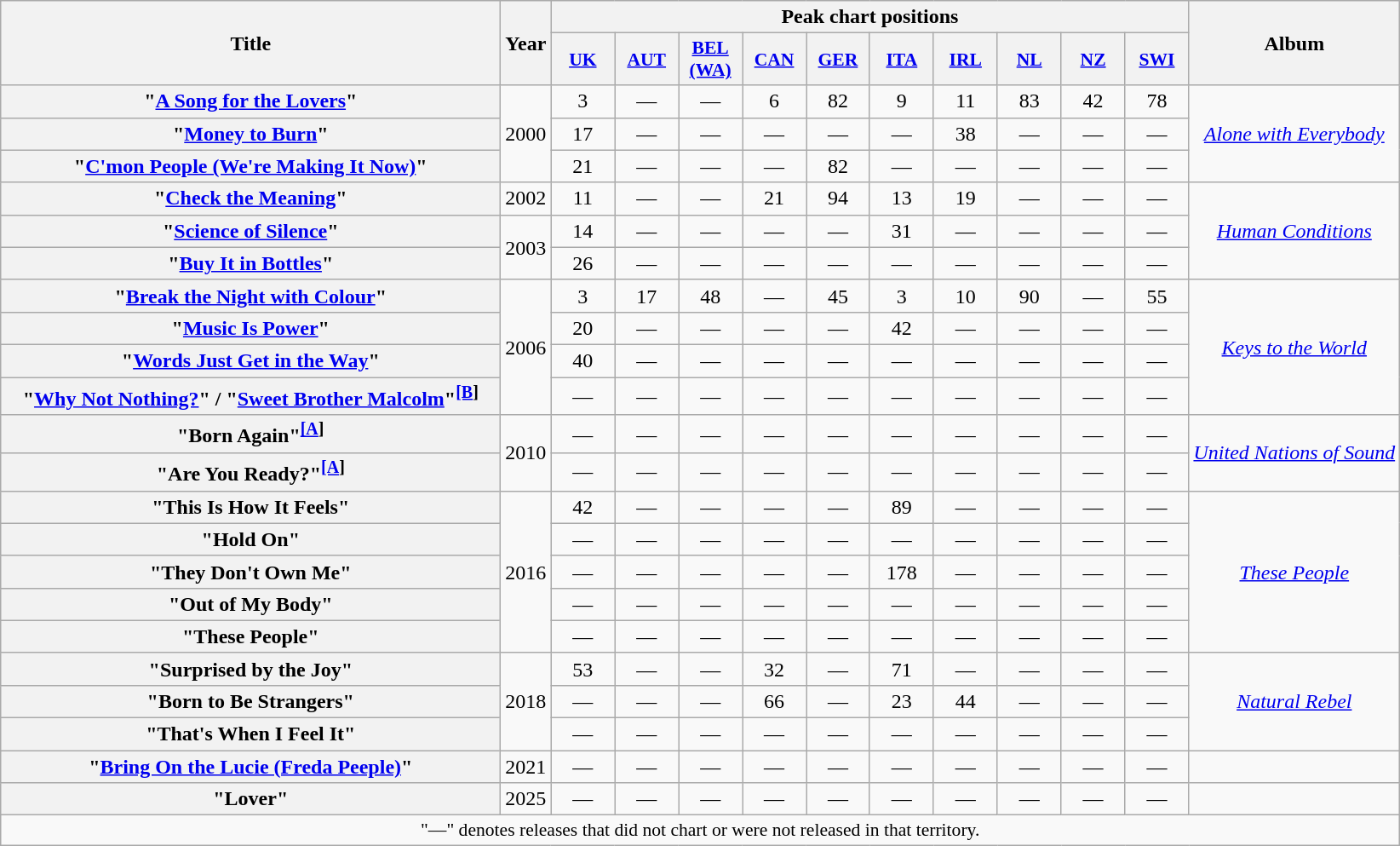<table class="wikitable plainrowheaders" style="text-align:center;" border="1">
<tr>
<th scope="col" rowspan="2" style="width:24em;">Title</th>
<th scope="col" rowspan="2">Year</th>
<th scope="col" colspan="10">Peak chart positions</th>
<th scope="col" rowspan="2">Album</th>
</tr>
<tr>
<th scope="col" style="width:3em;font-size:90%;"><a href='#'>UK</a><br></th>
<th scope="col" style="width:3em;font-size:90%;"><a href='#'>AUT</a><br></th>
<th scope="col" style="width:3em;font-size:90%;"><a href='#'>BEL<br>(WA)</a><br></th>
<th scope="col" style="width:3em;font-size:90%;"><a href='#'>CAN</a><br></th>
<th scope="col" style="width:3em;font-size:90%;"><a href='#'>GER</a><br></th>
<th scope="col" style="width:3em;font-size:90%;"><a href='#'>ITA</a><br></th>
<th scope="col" style="width:3em;font-size:90%;"><a href='#'>IRL</a><br></th>
<th scope="col" style="width:3em;font-size:90%;"><a href='#'>NL</a><br></th>
<th scope="col" style="width:3em;font-size:90%;"><a href='#'>NZ</a><br></th>
<th scope="col" style="width:3em;font-size:90%;"><a href='#'>SWI</a><br></th>
</tr>
<tr>
<th scope="row">"<a href='#'>A Song for the Lovers</a>"</th>
<td rowspan="3">2000</td>
<td>3</td>
<td>—</td>
<td>—</td>
<td>6</td>
<td>82</td>
<td>9</td>
<td>11</td>
<td>83</td>
<td>42</td>
<td>78</td>
<td rowspan="3"><em><a href='#'>Alone with Everybody</a></em></td>
</tr>
<tr>
<th scope="row">"<a href='#'>Money to Burn</a>"</th>
<td>17</td>
<td>—</td>
<td>—</td>
<td>—</td>
<td>—</td>
<td>—</td>
<td>38</td>
<td>—</td>
<td>—</td>
<td>—</td>
</tr>
<tr>
<th scope="row">"<a href='#'>C'mon People (We're Making It Now)</a>"</th>
<td>21</td>
<td>—</td>
<td>—</td>
<td>—</td>
<td>82</td>
<td>—</td>
<td>—</td>
<td>—</td>
<td>—</td>
<td>—</td>
</tr>
<tr>
<th scope="row">"<a href='#'>Check the Meaning</a>"</th>
<td>2002</td>
<td>11</td>
<td>—</td>
<td>—</td>
<td>21</td>
<td>94</td>
<td>13</td>
<td>19</td>
<td>—</td>
<td>—</td>
<td>—</td>
<td rowspan="3"><em><a href='#'>Human Conditions</a></em></td>
</tr>
<tr>
<th scope="row">"<a href='#'>Science of Silence</a>"</th>
<td rowspan="2">2003</td>
<td>14</td>
<td>—</td>
<td>—</td>
<td>—</td>
<td>—</td>
<td>31</td>
<td>—</td>
<td>—</td>
<td>—</td>
<td>—</td>
</tr>
<tr>
<th scope="row">"<a href='#'>Buy It in Bottles</a>"</th>
<td>26</td>
<td>—</td>
<td>—</td>
<td>—</td>
<td>—</td>
<td>—</td>
<td>—</td>
<td>—</td>
<td>—</td>
<td>—</td>
</tr>
<tr>
<th scope="row">"<a href='#'>Break the Night with Colour</a>"</th>
<td rowspan="4">2006</td>
<td>3</td>
<td>17</td>
<td>48</td>
<td>—</td>
<td>45</td>
<td>3</td>
<td>10</td>
<td>90</td>
<td>—</td>
<td>55</td>
<td rowspan="4"><em><a href='#'>Keys to the World</a></em></td>
</tr>
<tr>
<th scope="row">"<a href='#'>Music Is Power</a>"</th>
<td>20</td>
<td>—</td>
<td>—</td>
<td>—</td>
<td>—</td>
<td>42</td>
<td>—</td>
<td>—</td>
<td>—</td>
<td>—</td>
</tr>
<tr>
<th scope="row">"<a href='#'>Words Just Get in the Way</a>"</th>
<td>40</td>
<td>—</td>
<td>—</td>
<td>—</td>
<td>—</td>
<td>—</td>
<td>—</td>
<td>—</td>
<td>—</td>
<td>—</td>
</tr>
<tr>
<th scope="row">"<a href='#'>Why Not Nothing?</a>" / "<a href='#'>Sweet Brother Malcolm</a>"<sup><a href='#'>[B</a>]</sup></th>
<td>—</td>
<td>—</td>
<td>—</td>
<td>—</td>
<td>—</td>
<td>—</td>
<td>—</td>
<td>—</td>
<td>—</td>
<td>—</td>
</tr>
<tr>
<th scope="row">"Born Again"<sup><a href='#'>[A</a>]</sup></th>
<td rowspan="2">2010</td>
<td>—</td>
<td>—</td>
<td>—</td>
<td>—</td>
<td>—</td>
<td>—</td>
<td>—</td>
<td>—</td>
<td>—</td>
<td>—</td>
<td rowspan="2"><em><a href='#'>United Nations of Sound</a></em></td>
</tr>
<tr>
<th scope="row">"Are You Ready?"<sup><a href='#'>[A</a>]</sup></th>
<td>—</td>
<td>—</td>
<td>—</td>
<td>—</td>
<td>—</td>
<td>—</td>
<td>—</td>
<td>—</td>
<td>—</td>
<td>—</td>
</tr>
<tr>
<th scope="row">"This Is How It Feels"</th>
<td rowspan="5">2016</td>
<td>42</td>
<td>—</td>
<td>—</td>
<td>—</td>
<td>—</td>
<td>89</td>
<td>—</td>
<td>—</td>
<td>—</td>
<td>—</td>
<td rowspan="5"><em><a href='#'>These People</a></em></td>
</tr>
<tr>
<th scope="row">"Hold On"</th>
<td>—</td>
<td>—</td>
<td>—</td>
<td>—</td>
<td>—</td>
<td>—</td>
<td>—</td>
<td>—</td>
<td>—</td>
<td>—</td>
</tr>
<tr>
<th scope="row">"They Don't Own Me"</th>
<td>—</td>
<td>—</td>
<td>—</td>
<td>—</td>
<td>—</td>
<td>178</td>
<td>—</td>
<td>—</td>
<td>—</td>
<td>—</td>
</tr>
<tr>
<th scope="row">"Out of My Body"</th>
<td>—</td>
<td>—</td>
<td>—</td>
<td>—</td>
<td>—</td>
<td>—</td>
<td>—</td>
<td>—</td>
<td>—</td>
<td>—</td>
</tr>
<tr>
<th scope="row">"These People"</th>
<td>—</td>
<td>—</td>
<td>—</td>
<td>—</td>
<td>—</td>
<td>—</td>
<td>—</td>
<td>—</td>
<td>—</td>
<td>—</td>
</tr>
<tr>
<th scope="row">"Surprised by the Joy"</th>
<td rowspan="3">2018</td>
<td>53</td>
<td>—</td>
<td>—</td>
<td>32</td>
<td>—</td>
<td>71</td>
<td>—</td>
<td>—</td>
<td>—</td>
<td>—</td>
<td rowspan="3"><em><a href='#'>Natural Rebel</a></em></td>
</tr>
<tr>
<th scope="row">"Born to Be Strangers"</th>
<td>—</td>
<td>—</td>
<td>—</td>
<td>66</td>
<td>—</td>
<td>23</td>
<td>44</td>
<td>—</td>
<td>—</td>
<td>—</td>
</tr>
<tr>
<th scope="row">"That's When I Feel It"</th>
<td>—</td>
<td>—</td>
<td>—</td>
<td>—</td>
<td>—</td>
<td>—</td>
<td>—</td>
<td>—</td>
<td>—</td>
<td>—</td>
</tr>
<tr>
<th scope="row">"<a href='#'>Bring On the Lucie (Freda Peeple)</a>"</th>
<td>2021</td>
<td>—</td>
<td>—</td>
<td>—</td>
<td>—</td>
<td>—</td>
<td>—</td>
<td>—</td>
<td>—</td>
<td>—</td>
<td>—</td>
<td></td>
</tr>
<tr>
<th scope="row">"Lover"</th>
<td>2025</td>
<td>—</td>
<td>—</td>
<td>—</td>
<td>—</td>
<td>—</td>
<td>—</td>
<td>—</td>
<td>—</td>
<td>—</td>
<td>—</td>
<td></td>
</tr>
<tr>
<td colspan="14" style="font-size:90%">"—" denotes releases that did not chart or were not released in that territory.</td>
</tr>
</table>
